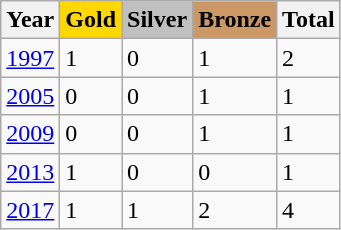<table class="wikitable">
<tr>
<th>Year</th>
<td style="background:gold; font-weight:bold;">Gold</td>
<td style="background:silver; font-weight:bold;">Silver</td>
<td style="background:#c96; font-weight:bold;">Bronze</td>
<th>Total</th>
</tr>
<tr>
<td><a href='#'>1997</a></td>
<td>1</td>
<td>0</td>
<td>1</td>
<td>2</td>
</tr>
<tr>
<td><a href='#'>2005</a></td>
<td>0</td>
<td>0</td>
<td>1</td>
<td>1</td>
</tr>
<tr>
<td><a href='#'>2009</a></td>
<td>0</td>
<td>0</td>
<td>1</td>
<td>1</td>
</tr>
<tr>
<td><a href='#'>2013</a></td>
<td>1</td>
<td>0</td>
<td>0</td>
<td>1</td>
</tr>
<tr>
<td><a href='#'>2017</a></td>
<td>1</td>
<td>1</td>
<td>2</td>
<td>4</td>
</tr>
</table>
